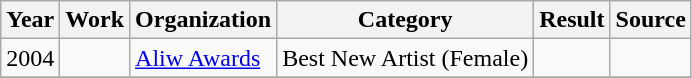<table class="wikitable">
<tr>
<th>Year</th>
<th>Work</th>
<th>Organization</th>
<th>Category</th>
<th>Result</th>
<th>Source </th>
</tr>
<tr>
<td>2004</td>
<td></td>
<td><a href='#'>Aliw Awards</a></td>
<td>Best New Artist (Female)</td>
<td></td>
<td></td>
</tr>
<tr>
</tr>
</table>
